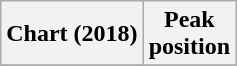<table class="wikitable sortable plainrowheaders">
<tr>
<th>Chart (2018)</th>
<th>Peak<br>position</th>
</tr>
<tr>
</tr>
</table>
